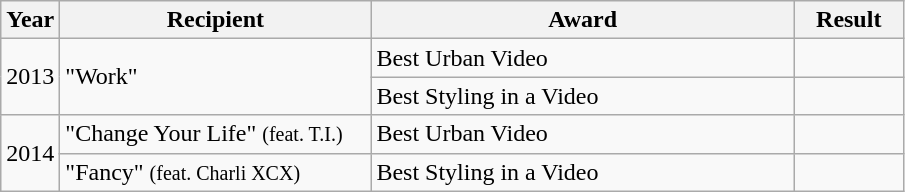<table class="wikitable">
<tr>
<th>Year</th>
<th width="200">Recipient</th>
<th width="275">Award</th>
<th width="65">Result</th>
</tr>
<tr>
<td rowspan=2>2013</td>
<td rowspan=2>"Work"</td>
<td>Best Urban Video</td>
<td></td>
</tr>
<tr>
<td>Best Styling in a Video</td>
<td></td>
</tr>
<tr>
<td rowspan=2>2014</td>
<td>"Change Your Life" <small>(feat. T.I.)</small></td>
<td>Best Urban Video</td>
<td></td>
</tr>
<tr>
<td>"Fancy" <small>(feat. Charli XCX)</small></td>
<td>Best Styling in a Video</td>
<td></td>
</tr>
</table>
